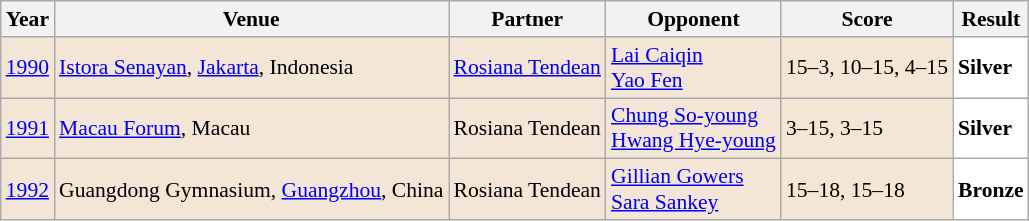<table class="sortable wikitable" style="font-size: 90%;">
<tr>
<th>Year</th>
<th>Venue</th>
<th>Partner</th>
<th>Opponent</th>
<th>Score</th>
<th>Result</th>
</tr>
<tr style="background:#F3E6D7">
<td align="center"><a href='#'>1990</a></td>
<td align="left"><a href='#'>Istora Senayan</a>, <a href='#'>Jakarta</a>, Indonesia</td>
<td align="left"> <a href='#'>Rosiana Tendean</a></td>
<td align="left"> <a href='#'>Lai Caiqin</a><br> <a href='#'>Yao Fen</a></td>
<td align="left">15–3, 10–15, 4–15</td>
<td style="text-align:left; background:white"> <strong>Silver</strong></td>
</tr>
<tr style="background:#F3E6D7">
<td align="center"><a href='#'>1991</a></td>
<td align="left"><a href='#'>Macau Forum</a>, Macau</td>
<td align="left"> Rosiana Tendean</td>
<td align="left"> <a href='#'>Chung So-young</a><br> <a href='#'>Hwang Hye-young</a></td>
<td align="left">3–15, 3–15</td>
<td style="text-align:left; background:white"> <strong>Silver</strong></td>
</tr>
<tr style="background:#F3E6D7">
<td align="center"><a href='#'>1992</a></td>
<td align="left">Guangdong Gymnasium, <a href='#'>Guangzhou</a>, China</td>
<td align="left"> Rosiana Tendean</td>
<td align="left"> <a href='#'>Gillian Gowers</a><br> <a href='#'>Sara Sankey</a></td>
<td align="left">15–18, 15–18</td>
<td style="text-align:left; background:white"> <strong>Bronze</strong></td>
</tr>
</table>
